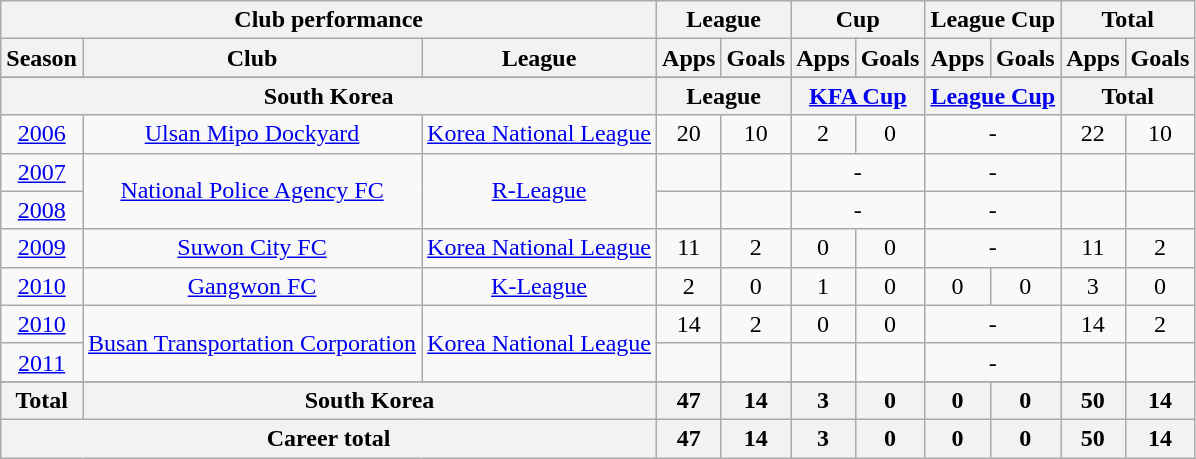<table class="wikitable" style="text-align:center">
<tr>
<th colspan=3>Club performance</th>
<th colspan=2>League</th>
<th colspan=2>Cup</th>
<th colspan=2>League Cup</th>
<th colspan=2>Total</th>
</tr>
<tr>
<th>Season</th>
<th>Club</th>
<th>League</th>
<th>Apps</th>
<th>Goals</th>
<th>Apps</th>
<th>Goals</th>
<th>Apps</th>
<th>Goals</th>
<th>Apps</th>
<th>Goals</th>
</tr>
<tr>
</tr>
<tr>
<th colspan=3>South Korea</th>
<th colspan=2>League</th>
<th colspan=2><a href='#'>KFA Cup</a></th>
<th colspan=2><a href='#'>League Cup</a></th>
<th colspan=2>Total</th>
</tr>
<tr>
<td><a href='#'>2006</a></td>
<td rowspan="1"><a href='#'>Ulsan Mipo Dockyard</a></td>
<td rowspan="1"><a href='#'>Korea National League</a></td>
<td>20</td>
<td>10</td>
<td>2</td>
<td>0</td>
<td colspan="2">-</td>
<td>22</td>
<td>10</td>
</tr>
<tr>
<td><a href='#'>2007</a></td>
<td rowspan="2"><a href='#'>National Police Agency FC</a></td>
<td rowspan="2"><a href='#'>R-League</a></td>
<td></td>
<td></td>
<td colspan="2">-</td>
<td colspan="2">-</td>
<td></td>
<td></td>
</tr>
<tr>
<td><a href='#'>2008</a></td>
<td></td>
<td></td>
<td colspan="2">-</td>
<td colspan="2">-</td>
<td></td>
<td></td>
</tr>
<tr>
<td><a href='#'>2009</a></td>
<td rowspan="1"><a href='#'>Suwon City FC</a></td>
<td rowspan="1"><a href='#'>Korea National League</a></td>
<td>11</td>
<td>2</td>
<td>0</td>
<td>0</td>
<td colspan="2">-</td>
<td>11</td>
<td>2</td>
</tr>
<tr>
<td><a href='#'>2010</a></td>
<td rowspan=1><a href='#'>Gangwon FC</a></td>
<td rowspan="1"><a href='#'>K-League</a></td>
<td>2</td>
<td>0</td>
<td>1</td>
<td>0</td>
<td>0</td>
<td>0</td>
<td>3</td>
<td>0</td>
</tr>
<tr>
<td><a href='#'>2010</a></td>
<td rowspan=2><a href='#'>Busan Transportation Corporation</a></td>
<td rowspan=2><a href='#'>Korea National League</a></td>
<td>14</td>
<td>2</td>
<td>0</td>
<td>0</td>
<td colspan="2">-</td>
<td>14</td>
<td>2</td>
</tr>
<tr>
<td><a href='#'>2011</a></td>
<td></td>
<td></td>
<td></td>
<td></td>
<td colspan="2">-</td>
<td></td>
<td></td>
</tr>
<tr>
</tr>
<tr>
<th rowspan=1>Total</th>
<th colspan=2>South Korea</th>
<th>47</th>
<th>14</th>
<th>3</th>
<th>0</th>
<th>0</th>
<th>0</th>
<th>50</th>
<th>14</th>
</tr>
<tr>
<th colspan=3>Career total</th>
<th>47</th>
<th>14</th>
<th>3</th>
<th>0</th>
<th>0</th>
<th>0</th>
<th>50</th>
<th>14</th>
</tr>
</table>
